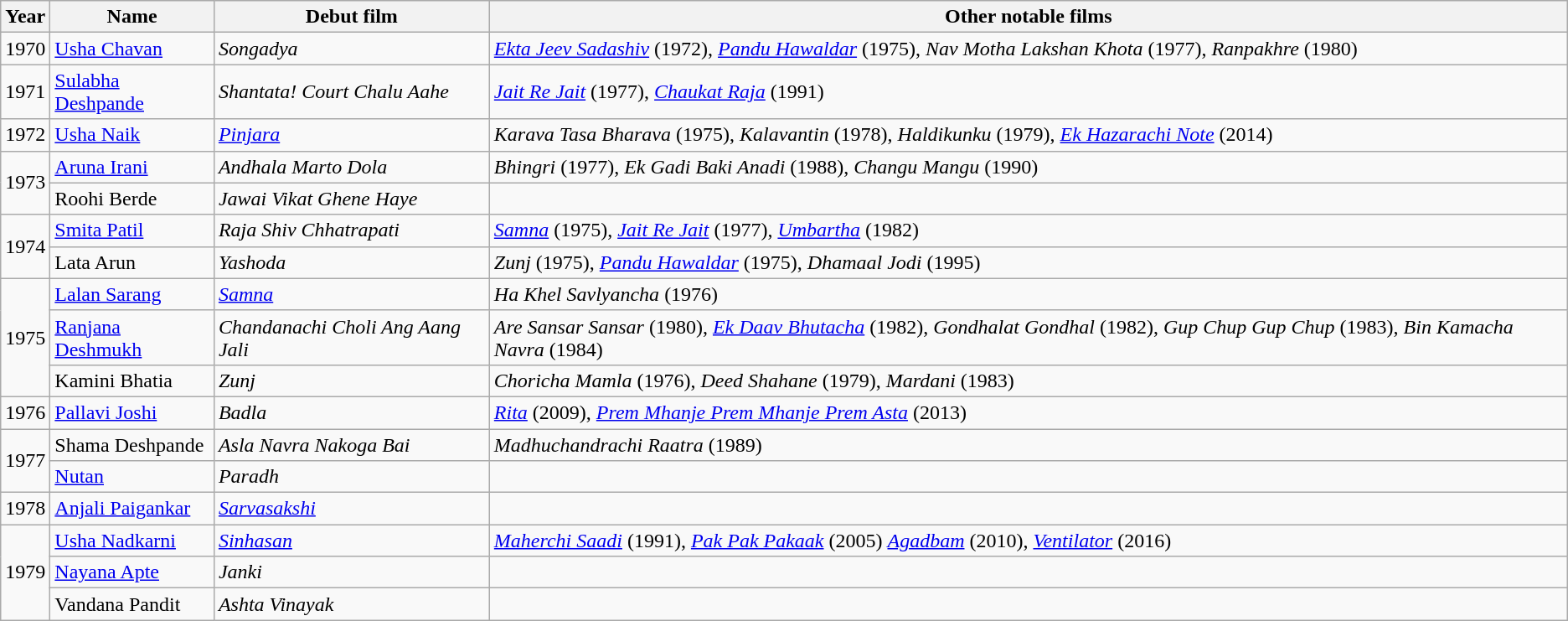<table class="wikitable">
<tr>
<th>Year</th>
<th>Name</th>
<th>Debut film</th>
<th>Other notable films</th>
</tr>
<tr>
<td>1970</td>
<td><a href='#'>Usha Chavan</a></td>
<td><em>Songadya</em></td>
<td><em><a href='#'>Ekta Jeev Sadashiv</a></em> (1972), <em><a href='#'>Pandu Hawaldar</a></em> (1975), <em>Nav Motha Lakshan Khota</em> (1977), <em>Ranpakhre</em> (1980)</td>
</tr>
<tr>
<td>1971</td>
<td><a href='#'>Sulabha Deshpande</a></td>
<td><em>Shantata! Court Chalu Aahe</em></td>
<td><em><a href='#'>Jait Re Jait</a></em> (1977), <em><a href='#'>Chaukat Raja</a></em> (1991)</td>
</tr>
<tr>
<td>1972</td>
<td><a href='#'>Usha Naik</a></td>
<td><a href='#'><em>Pinjara</em></a></td>
<td><em>Karava Tasa Bharava</em> (1975), <em>Kalavantin</em> (1978), <em>Haldikunku</em> (1979), <em><a href='#'>Ek Hazarachi Note</a></em> (2014)</td>
</tr>
<tr>
<td rowspan="2">1973</td>
<td><a href='#'>Aruna Irani</a></td>
<td><em>Andhala Marto Dola</em></td>
<td><em>Bhingri</em> (1977), <em>Ek Gadi Baki Anadi</em> (1988), <em>Changu Mangu</em> (1990)</td>
</tr>
<tr>
<td>Roohi Berde</td>
<td><em>Jawai Vikat Ghene Haye</em></td>
<td></td>
</tr>
<tr>
<td rowspan="2">1974</td>
<td><a href='#'>Smita Patil</a></td>
<td><em>Raja Shiv Chhatrapati</em></td>
<td><em><a href='#'>Samna</a></em> (1975), <em><a href='#'>Jait Re Jait</a></em> (1977), <em><a href='#'>Umbartha</a></em> (1982)</td>
</tr>
<tr>
<td>Lata Arun</td>
<td><em>Yashoda</em></td>
<td><em>Zunj</em> (1975), <a href='#'><em>Pandu Hawaldar</em></a> (1975), <em>Dhamaal Jodi</em> (1995)</td>
</tr>
<tr>
<td rowspan="3">1975</td>
<td><a href='#'>Lalan Sarang</a></td>
<td><em><a href='#'>Samna</a></em></td>
<td><em>Ha Khel Savlyancha</em> (1976)</td>
</tr>
<tr>
<td><a href='#'>Ranjana Deshmukh</a></td>
<td><em>Chandanachi Choli Ang Aang Jali</em></td>
<td><em>Are Sansar Sansar</em> (1980), <em><a href='#'>Ek Daav Bhutacha</a></em> (1982), <em>Gondhalat Gondhal</em> (1982), <em>Gup Chup Gup Chup</em> (1983), <em>Bin Kamacha Navra</em> (1984)</td>
</tr>
<tr>
<td>Kamini Bhatia</td>
<td><em>Zunj</em></td>
<td><em>Choricha Mamla</em> (1976), <em>Deed Shahane</em> (1979), <em>Mardani</em> (1983)</td>
</tr>
<tr>
<td>1976</td>
<td><a href='#'>Pallavi Joshi</a></td>
<td><em>Badla</em></td>
<td><em><a href='#'>Rita</a></em> (2009), <em><a href='#'>Prem Mhanje Prem Mhanje Prem Asta</a></em> (2013)</td>
</tr>
<tr>
<td rowspan="2">1977</td>
<td>Shama Deshpande</td>
<td><em>Asla Navra Nakoga Bai</em></td>
<td><em>Madhuchandrachi Raatra</em> (1989)</td>
</tr>
<tr>
<td><a href='#'>Nutan</a></td>
<td><em>Paradh</em></td>
<td></td>
</tr>
<tr>
<td>1978</td>
<td><a href='#'>Anjali Paigankar</a></td>
<td><em><a href='#'>Sarvasakshi</a></em></td>
<td></td>
</tr>
<tr>
<td rowspan="3">1979</td>
<td><a href='#'>Usha Nadkarni</a></td>
<td><em><a href='#'>Sinhasan</a></em></td>
<td><em><a href='#'>Maherchi Saadi</a></em> (1991), <em><a href='#'>Pak Pak Pakaak</a></em> (2005) <em><a href='#'>Agadbam</a></em> (2010), <em><a href='#'>Ventilator</a></em> (2016)</td>
</tr>
<tr>
<td><a href='#'>Nayana Apte</a></td>
<td><em>Janki</em></td>
<td></td>
</tr>
<tr>
<td>Vandana Pandit</td>
<td><em>Ashta Vinayak</em></td>
<td></td>
</tr>
</table>
